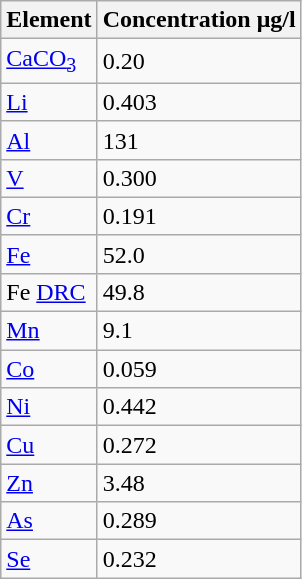<table class="wikitable sortable">
<tr>
<th>Element</th>
<th>Concentration μg/l</th>
</tr>
<tr>
<td><a href='#'>CaCO<sub>3</sub></a></td>
<td>0.20</td>
</tr>
<tr>
<td><a href='#'>Li</a></td>
<td>0.403</td>
</tr>
<tr>
<td><a href='#'>Al</a></td>
<td>131</td>
</tr>
<tr>
<td><a href='#'>V</a></td>
<td>0.300</td>
</tr>
<tr>
<td><a href='#'>Cr</a></td>
<td>0.191</td>
</tr>
<tr>
<td><a href='#'>Fe</a></td>
<td>52.0</td>
</tr>
<tr>
<td>Fe <a href='#'>DRC</a></td>
<td>49.8</td>
</tr>
<tr>
<td><a href='#'>Mn</a></td>
<td>9.1</td>
</tr>
<tr>
<td><a href='#'>Co</a></td>
<td>0.059</td>
</tr>
<tr>
<td><a href='#'>Ni</a></td>
<td>0.442</td>
</tr>
<tr>
<td><a href='#'>Cu</a></td>
<td>0.272</td>
</tr>
<tr>
<td><a href='#'>Zn</a></td>
<td>3.48</td>
</tr>
<tr>
<td><a href='#'>As</a></td>
<td>0.289</td>
</tr>
<tr>
<td><a href='#'>Se</a></td>
<td>0.232</td>
</tr>
</table>
